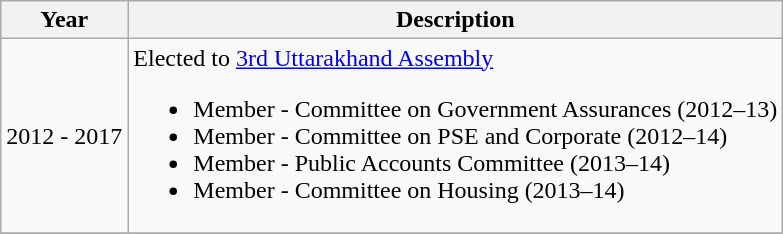<table class="wikitable">
<tr>
<th>Year</th>
<th>Description</th>
</tr>
<tr>
<td>2012 - 2017</td>
<td>Elected to <a href='#'>3rd Uttarakhand Assembly</a><br><ul><li>Member - Committee on Government Assurances (2012–13)</li><li>Member - Committee on PSE and Corporate (2012–14)</li><li>Member - Public Accounts Committee (2013–14)</li><li>Member - Committee on Housing (2013–14)</li></ul></td>
</tr>
<tr>
</tr>
</table>
